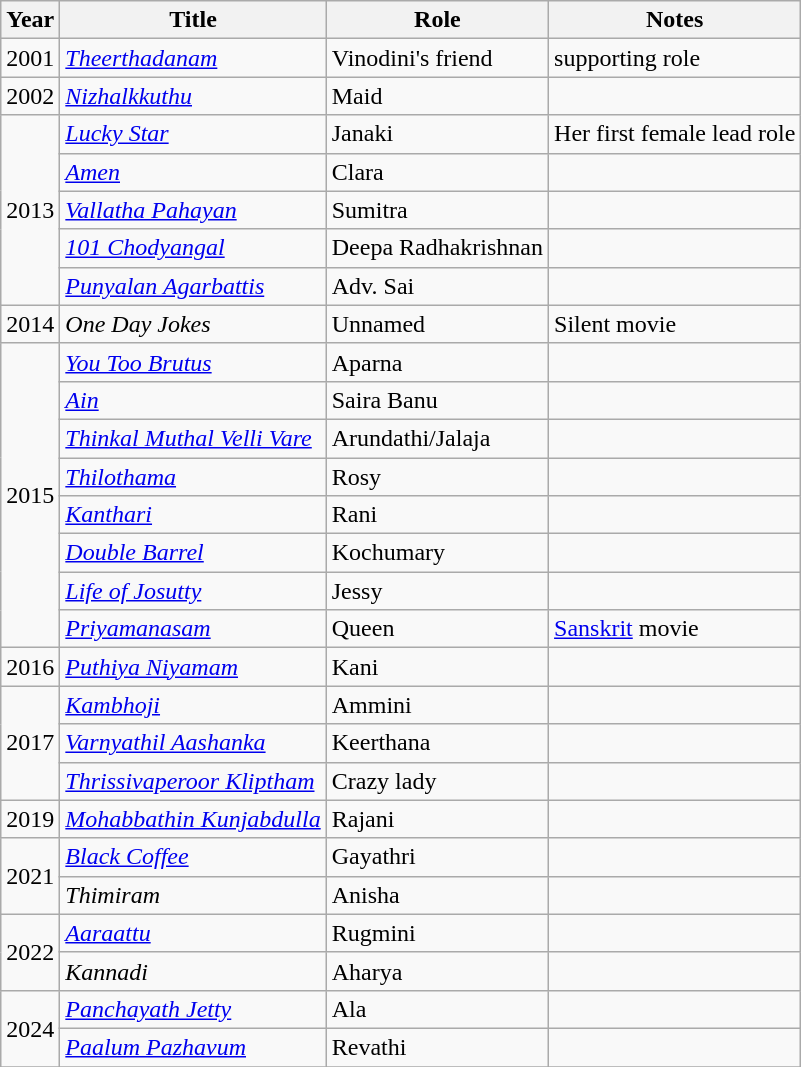<table class="wikitable sortable">
<tr>
<th>Year</th>
<th>Title</th>
<th>Role</th>
<th class="unsortable">Notes</th>
</tr>
<tr>
<td>2001</td>
<td><em><a href='#'>Theerthadanam</a></em></td>
<td>Vinodini's friend</td>
<td>supporting role</td>
</tr>
<tr>
<td>2002</td>
<td><em><a href='#'>Nizhalkkuthu</a></em></td>
<td>Maid</td>
<td></td>
</tr>
<tr>
<td rowspan=5>2013</td>
<td><em><a href='#'>Lucky Star</a></em></td>
<td>Janaki</td>
<td>Her first female lead role</td>
</tr>
<tr>
<td><em><a href='#'>Amen</a></em></td>
<td>Clara</td>
<td></td>
</tr>
<tr>
<td><em><a href='#'>Vallatha Pahayan</a></em></td>
<td>Sumitra</td>
<td></td>
</tr>
<tr>
<td><em><a href='#'>101 Chodyangal</a></em></td>
<td>Deepa Radhakrishnan</td>
<td></td>
</tr>
<tr>
<td><em><a href='#'>Punyalan Agarbattis</a></em></td>
<td>Adv. Sai</td>
<td></td>
</tr>
<tr>
<td>2014</td>
<td><em>One Day Jokes</em></td>
<td>Unnamed</td>
<td>Silent movie</td>
</tr>
<tr>
<td rowspan=8>2015</td>
<td><em><a href='#'>You Too Brutus</a></em></td>
<td>Aparna</td>
<td></td>
</tr>
<tr>
<td><em><a href='#'>Ain</a></em></td>
<td>Saira Banu</td>
<td></td>
</tr>
<tr>
<td><em><a href='#'>Thinkal Muthal Velli Vare</a></em></td>
<td>Arundathi/Jalaja</td>
<td></td>
</tr>
<tr>
<td><em><a href='#'>Thilothama</a></em></td>
<td>Rosy</td>
<td></td>
</tr>
<tr>
<td><em><a href='#'>Kanthari</a></em></td>
<td>Rani</td>
<td></td>
</tr>
<tr>
<td><em><a href='#'>Double Barrel</a></em></td>
<td>Kochumary</td>
<td></td>
</tr>
<tr>
<td><em><a href='#'>Life of Josutty</a></em></td>
<td>Jessy</td>
<td></td>
</tr>
<tr>
<td><em><a href='#'>Priyamanasam</a></em></td>
<td>Queen</td>
<td><a href='#'>Sanskrit</a> movie</td>
</tr>
<tr>
<td>2016</td>
<td><em><a href='#'>Puthiya Niyamam</a></em></td>
<td>Kani</td>
<td></td>
</tr>
<tr>
<td rowspan=3>2017</td>
<td><em><a href='#'>Kambhoji</a></em></td>
<td>Ammini</td>
<td></td>
</tr>
<tr>
<td><em><a href='#'>Varnyathil Aashanka</a></em></td>
<td>Keerthana</td>
<td></td>
</tr>
<tr>
<td><em><a href='#'>Thrissivaperoor Kliptham</a></em></td>
<td>Crazy lady</td>
<td></td>
</tr>
<tr>
<td>2019</td>
<td><em><a href='#'>Mohabbathin Kunjabdulla</a></em></td>
<td>Rajani</td>
<td></td>
</tr>
<tr>
<td rowspan=2>2021</td>
<td><em><a href='#'>Black Coffee</a></em></td>
<td>Gayathri</td>
<td></td>
</tr>
<tr>
<td><em>Thimiram</em></td>
<td>Anisha</td>
<td></td>
</tr>
<tr>
<td rowspan=2>2022</td>
<td><em><a href='#'>Aaraattu</a></em></td>
<td>Rugmini</td>
<td></td>
</tr>
<tr>
<td><em>Kannadi</em></td>
<td>Aharya</td>
<td></td>
</tr>
<tr>
<td rowspan=2>2024</td>
<td><em><a href='#'>Panchayath Jetty</a></em></td>
<td>Ala</td>
<td></td>
</tr>
<tr>
<td><em><a href='#'>Paalum Pazhavum</a></em></td>
<td>Revathi</td>
<td></td>
</tr>
<tr>
</tr>
</table>
